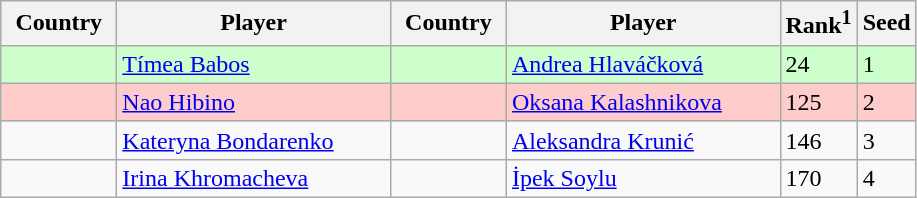<table class="sortable wikitable">
<tr>
<th width="70">Country</th>
<th width="175">Player</th>
<th width="70">Country</th>
<th width="175">Player</th>
<th>Rank<sup>1</sup></th>
<th>Seed</th>
</tr>
<tr style="background:#cfc;">
<td></td>
<td><a href='#'>Tímea Babos</a></td>
<td></td>
<td><a href='#'>Andrea Hlaváčková</a></td>
<td>24</td>
<td>1</td>
</tr>
<tr style="background:#fcc;">
<td></td>
<td><a href='#'>Nao Hibino</a></td>
<td></td>
<td><a href='#'>Oksana Kalashnikova</a></td>
<td>125</td>
<td>2</td>
</tr>
<tr>
<td></td>
<td><a href='#'>Kateryna Bondarenko</a></td>
<td></td>
<td><a href='#'>Aleksandra Krunić</a></td>
<td>146</td>
<td>3</td>
</tr>
<tr>
<td></td>
<td><a href='#'>Irina Khromacheva</a></td>
<td></td>
<td><a href='#'>İpek Soylu</a></td>
<td>170</td>
<td>4</td>
</tr>
</table>
